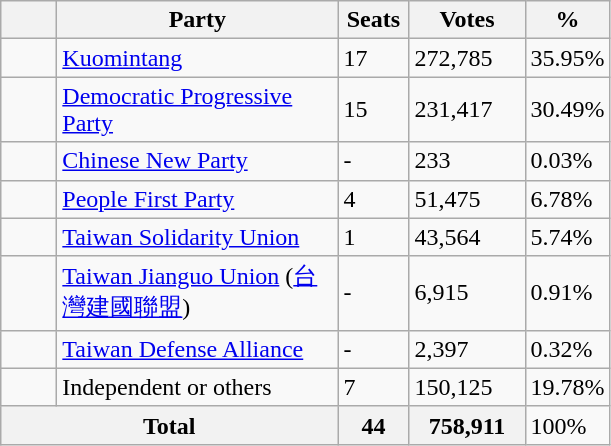<table class="wikitable">
<tr>
<th width="30"></th>
<th width="180">Party</th>
<th width="40">Seats</th>
<th width="70">Votes</th>
<th width="40">%</th>
</tr>
<tr>
<td></td>
<td><a href='#'>Kuomintang</a></td>
<td>17</td>
<td>272,785</td>
<td>35.95%</td>
</tr>
<tr>
<td></td>
<td><a href='#'>Democratic Progressive Party</a></td>
<td>15</td>
<td>231,417</td>
<td>30.49%</td>
</tr>
<tr>
<td></td>
<td><a href='#'>Chinese New Party</a></td>
<td>-</td>
<td>233</td>
<td>0.03%</td>
</tr>
<tr>
<td></td>
<td><a href='#'>People First Party</a></td>
<td>4</td>
<td>51,475</td>
<td>6.78%</td>
</tr>
<tr>
<td></td>
<td><a href='#'>Taiwan Solidarity Union</a></td>
<td>1</td>
<td>43,564</td>
<td>5.74%</td>
</tr>
<tr>
<td></td>
<td><a href='#'>Taiwan Jianguo Union</a> (<a href='#'>台灣建國聯盟</a>)</td>
<td>-</td>
<td>6,915</td>
<td>0.91%</td>
</tr>
<tr>
<td></td>
<td><a href='#'>Taiwan Defense Alliance</a></td>
<td>-</td>
<td>2,397</td>
<td>0.32%</td>
</tr>
<tr>
<td></td>
<td>Independent or others</td>
<td>7</td>
<td>150,125</td>
<td>19.78%</td>
</tr>
<tr>
<th colspan="2">Total</th>
<th>44</th>
<th>758,911</th>
<td>100%</td>
</tr>
</table>
